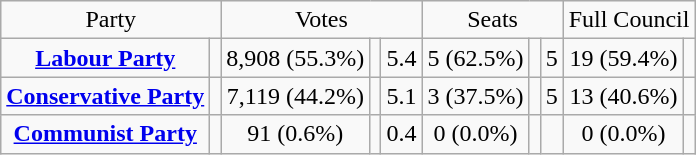<table class=wikitable style="text-align:center;">
<tr>
<td colspan=2>Party</td>
<td colspan=3>Votes</td>
<td colspan=3>Seats</td>
<td colspan=3>Full Council</td>
</tr>
<tr>
<td><strong><a href='#'>Labour Party</a></strong></td>
<td></td>
<td>8,908 (55.3%)</td>
<td></td>
<td> 5.4</td>
<td>5 (62.5%)</td>
<td></td>
<td> 5</td>
<td>19 (59.4%)</td>
<td></td>
</tr>
<tr>
<td><strong><a href='#'>Conservative Party</a></strong></td>
<td></td>
<td>7,119 (44.2%)</td>
<td></td>
<td> 5.1</td>
<td>3 (37.5%)</td>
<td></td>
<td> 5</td>
<td>13 (40.6%)</td>
<td></td>
</tr>
<tr>
<td><strong><a href='#'>Communist Party</a></strong></td>
<td></td>
<td>91 (0.6%)</td>
<td></td>
<td> 0.4</td>
<td>0 (0.0%)</td>
<td></td>
<td></td>
<td>0 (0.0%)</td>
<td></td>
</tr>
</table>
